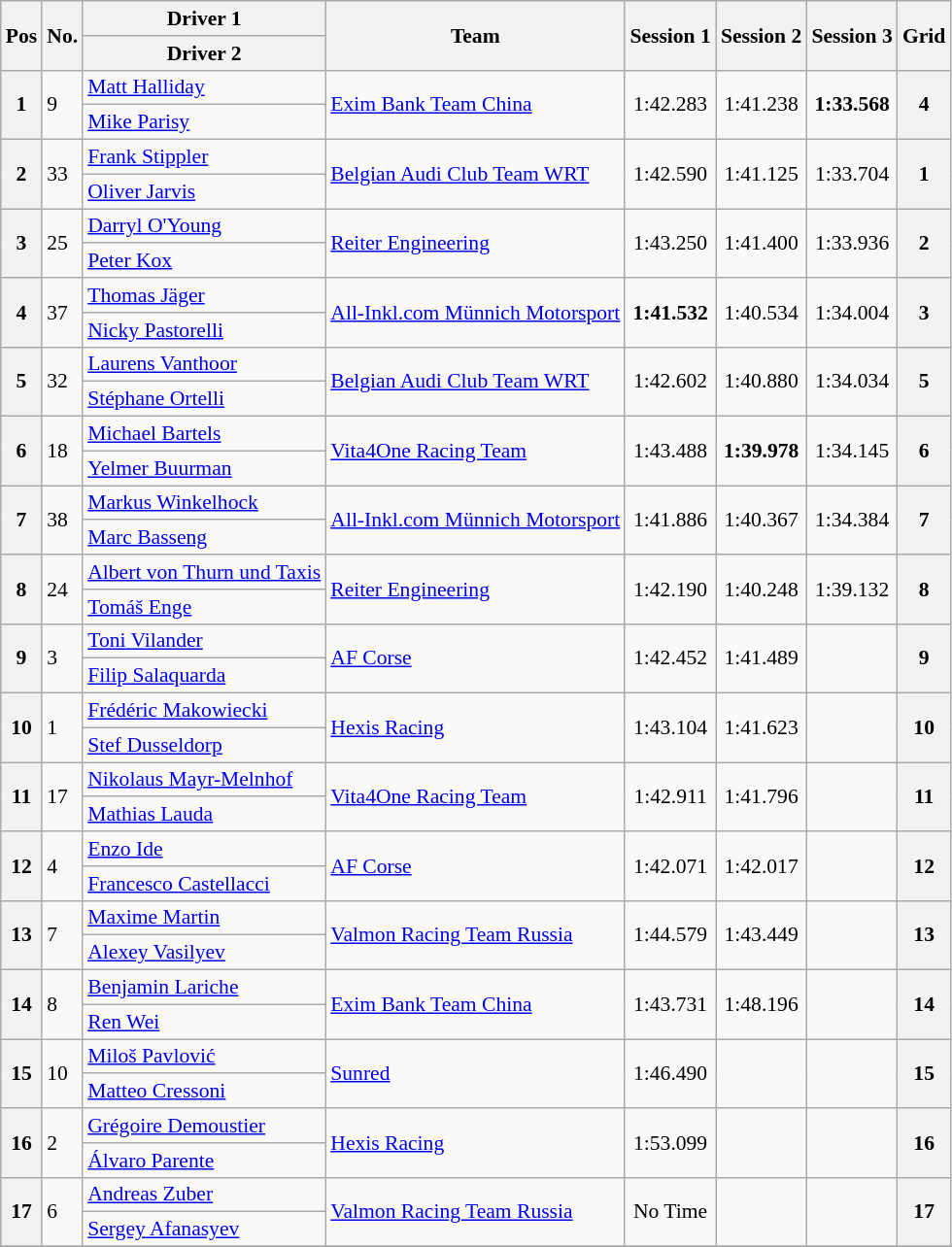<table class="wikitable" style="font-size: 90%;">
<tr>
<th rowspan=2>Pos</th>
<th rowspan=2>No.</th>
<th>Driver 1</th>
<th rowspan=2>Team</th>
<th rowspan=2>Session 1</th>
<th rowspan=2>Session 2</th>
<th rowspan=2>Session 3</th>
<th rowspan=2>Grid</th>
</tr>
<tr>
<th>Driver 2</th>
</tr>
<tr>
<th rowspan=2>1</th>
<td rowspan=2>9</td>
<td> <a href='#'>Matt Halliday</a></td>
<td rowspan=2> <a href='#'>Exim Bank Team China</a></td>
<td rowspan=2 align="center">1:42.283</td>
<td rowspan=2 align="center">1:41.238</td>
<td rowspan=2 align="center"><strong>1:33.568</strong></td>
<th rowspan=2>4</th>
</tr>
<tr>
<td> <a href='#'>Mike Parisy</a></td>
</tr>
<tr>
<th rowspan=2>2</th>
<td rowspan=2>33</td>
<td> <a href='#'>Frank Stippler</a></td>
<td rowspan=2> <a href='#'>Belgian Audi Club Team WRT</a></td>
<td rowspan=2 align="center">1:42.590</td>
<td rowspan=2 align="center">1:41.125</td>
<td rowspan=2 align="center">1:33.704</td>
<th rowspan=2>1</th>
</tr>
<tr>
<td> <a href='#'>Oliver Jarvis</a></td>
</tr>
<tr>
<th rowspan=2>3</th>
<td rowspan=2>25</td>
<td> <a href='#'>Darryl O'Young</a></td>
<td rowspan=2> <a href='#'>Reiter Engineering</a></td>
<td rowspan=2 align="center">1:43.250</td>
<td rowspan=2 align="center">1:41.400</td>
<td rowspan=2 align="center">1:33.936</td>
<th rowspan=2>2</th>
</tr>
<tr>
<td> <a href='#'>Peter Kox</a></td>
</tr>
<tr>
<th rowspan=2>4</th>
<td rowspan=2>37</td>
<td> <a href='#'>Thomas Jäger</a></td>
<td rowspan=2> <a href='#'>All-Inkl.com Münnich Motorsport</a></td>
<td rowspan=2 align="center"><strong>1:41.532</strong></td>
<td rowspan=2 align="center">1:40.534</td>
<td rowspan=2 align="center">1:34.004</td>
<th rowspan=2>3</th>
</tr>
<tr>
<td> <a href='#'>Nicky Pastorelli</a></td>
</tr>
<tr>
<th rowspan=2>5</th>
<td rowspan=2>32</td>
<td> <a href='#'>Laurens Vanthoor</a></td>
<td rowspan=2> <a href='#'>Belgian Audi Club Team WRT</a></td>
<td rowspan=2 align="center">1:42.602</td>
<td rowspan=2 align="center">1:40.880</td>
<td rowspan=2 align="center">1:34.034</td>
<th rowspan=2>5</th>
</tr>
<tr>
<td> <a href='#'>Stéphane Ortelli</a></td>
</tr>
<tr>
<th rowspan=2>6</th>
<td rowspan=2>18</td>
<td> <a href='#'>Michael Bartels</a></td>
<td rowspan=2> <a href='#'>Vita4One Racing Team</a></td>
<td rowspan=2 align="center">1:43.488</td>
<td rowspan=2 align="center"><strong>1:39.978</strong></td>
<td rowspan=2 align="center">1:34.145</td>
<th rowspan=2>6</th>
</tr>
<tr>
<td> <a href='#'>Yelmer Buurman</a></td>
</tr>
<tr>
<th rowspan=2>7</th>
<td rowspan=2>38</td>
<td> <a href='#'>Markus Winkelhock</a></td>
<td rowspan=2> <a href='#'>All-Inkl.com Münnich Motorsport</a></td>
<td rowspan=2 align="center">1:41.886</td>
<td rowspan=2 align="center">1:40.367</td>
<td rowspan=2 align="center">1:34.384</td>
<th rowspan=2>7</th>
</tr>
<tr>
<td> <a href='#'>Marc Basseng</a></td>
</tr>
<tr>
<th rowspan=2>8</th>
<td rowspan=2>24</td>
<td> <a href='#'>Albert von Thurn und Taxis</a></td>
<td rowspan=2> <a href='#'>Reiter Engineering</a></td>
<td rowspan=2 align="center">1:42.190</td>
<td rowspan=2 align="center">1:40.248</td>
<td rowspan=2 align="center">1:39.132</td>
<th rowspan=2>8</th>
</tr>
<tr>
<td> <a href='#'>Tomáš Enge</a></td>
</tr>
<tr>
<th rowspan=2>9</th>
<td rowspan=2>3</td>
<td> <a href='#'>Toni Vilander</a></td>
<td rowspan=2> <a href='#'>AF Corse</a></td>
<td rowspan=2 align="center">1:42.452</td>
<td rowspan=2 align="center">1:41.489</td>
<td rowspan=2 align="center"></td>
<th rowspan=2>9</th>
</tr>
<tr>
<td> <a href='#'>Filip Salaquarda</a></td>
</tr>
<tr>
<th rowspan=2>10</th>
<td rowspan=2>1</td>
<td> <a href='#'>Frédéric Makowiecki</a></td>
<td rowspan=2> <a href='#'>Hexis Racing</a></td>
<td rowspan=2 align="center">1:43.104</td>
<td rowspan=2 align="center">1:41.623</td>
<td rowspan=2 align="center"></td>
<th rowspan=2>10</th>
</tr>
<tr>
<td> <a href='#'>Stef Dusseldorp</a></td>
</tr>
<tr>
<th rowspan=2>11</th>
<td rowspan=2>17</td>
<td> <a href='#'>Nikolaus Mayr-Melnhof</a></td>
<td rowspan=2> <a href='#'>Vita4One Racing Team</a></td>
<td rowspan=2 align="center">1:42.911</td>
<td rowspan=2 align="center">1:41.796</td>
<td rowspan=2 align="center"></td>
<th rowspan=2>11</th>
</tr>
<tr>
<td> <a href='#'>Mathias Lauda</a></td>
</tr>
<tr>
<th rowspan=2>12</th>
<td rowspan=2>4</td>
<td> <a href='#'>Enzo Ide</a></td>
<td rowspan=2> <a href='#'>AF Corse</a></td>
<td rowspan=2 align="center">1:42.071</td>
<td rowspan=2 align="center">1:42.017</td>
<td rowspan=2 align="center"></td>
<th rowspan=2>12</th>
</tr>
<tr>
<td> <a href='#'>Francesco Castellacci</a></td>
</tr>
<tr>
<th rowspan=2>13</th>
<td rowspan=2>7</td>
<td> <a href='#'>Maxime Martin</a></td>
<td rowspan=2> <a href='#'>Valmon Racing Team Russia</a></td>
<td rowspan=2 align="center">1:44.579</td>
<td rowspan=2 align="center">1:43.449</td>
<td rowspan=2 align="center"></td>
<th rowspan=2>13</th>
</tr>
<tr>
<td> <a href='#'>Alexey Vasilyev</a></td>
</tr>
<tr>
<th rowspan=2>14</th>
<td rowspan=2>8</td>
<td> <a href='#'>Benjamin Lariche</a></td>
<td rowspan=2> <a href='#'>Exim Bank Team China</a></td>
<td rowspan=2 align="center">1:43.731</td>
<td rowspan=2 align="center">1:48.196</td>
<td rowspan=2 align="center"></td>
<th rowspan=2>14</th>
</tr>
<tr>
<td> <a href='#'>Ren Wei</a></td>
</tr>
<tr>
<th rowspan=2>15</th>
<td rowspan=2>10</td>
<td> <a href='#'>Miloš Pavlović</a></td>
<td rowspan=2> <a href='#'>Sunred</a></td>
<td rowspan=2 align="center">1:46.490</td>
<td rowspan=2 align="center"></td>
<td rowspan=2 align="center"></td>
<th rowspan=2>15</th>
</tr>
<tr>
<td> <a href='#'>Matteo Cressoni</a></td>
</tr>
<tr>
<th rowspan=2>16</th>
<td rowspan=2>2</td>
<td> <a href='#'>Grégoire Demoustier</a></td>
<td rowspan=2> <a href='#'>Hexis Racing</a></td>
<td rowspan=2 align="center">1:53.099</td>
<td rowspan=2 align="center"></td>
<td rowspan=2 align="center"></td>
<th rowspan=2>16</th>
</tr>
<tr>
<td> <a href='#'>Álvaro Parente</a></td>
</tr>
<tr>
<th rowspan=2>17</th>
<td rowspan=2>6</td>
<td> <a href='#'>Andreas Zuber</a></td>
<td rowspan=2> <a href='#'>Valmon Racing Team Russia</a></td>
<td rowspan=2 align="center">No Time</td>
<td rowspan=2 align="center"></td>
<td rowspan=2 align="center"></td>
<th rowspan=2>17</th>
</tr>
<tr>
<td> <a href='#'>Sergey Afanasyev</a></td>
</tr>
<tr>
</tr>
</table>
